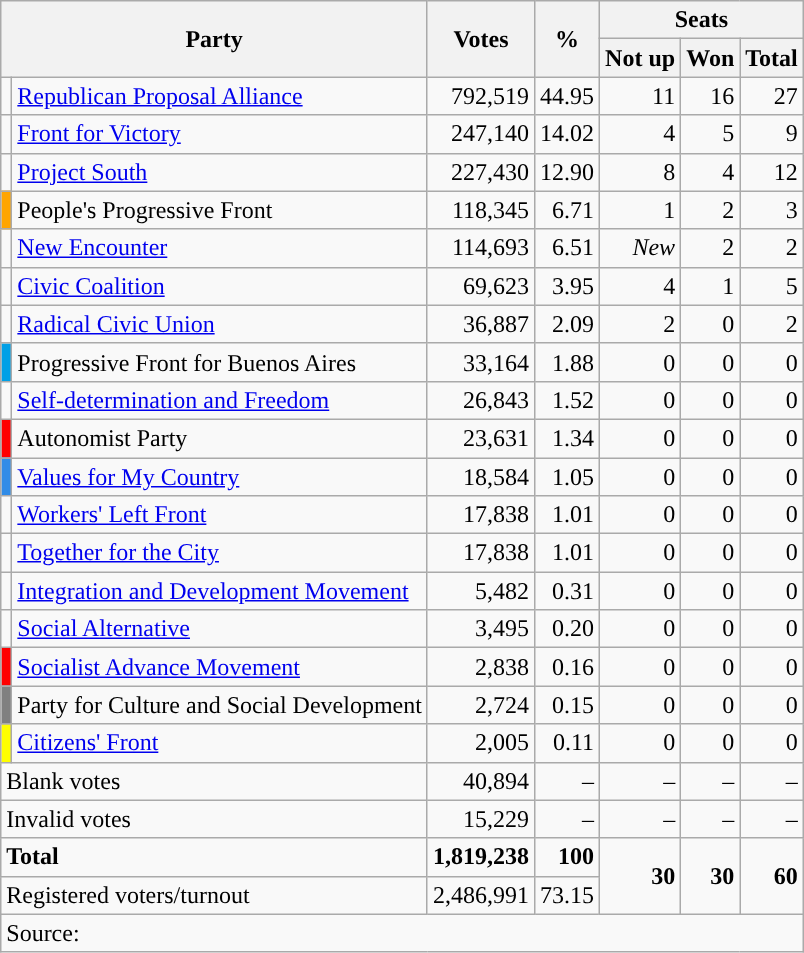<table class="wikitable" style="text-align:right">
<tr>
<th colspan="2" rowspan="2">Party</th>
<th rowspan="2">Votes</th>
<th rowspan="2">%</th>
<th colspan="3">Seats</th>
</tr>
<tr>
<th>Not up</th>
<th>Won</th>
<th>Total</th>
</tr>
<tr>
<td bgcolor=></td>
<td align="left"><a href='#'>Republican Proposal Alliance</a></td>
<td>792,519</td>
<td>44.95</td>
<td>11</td>
<td>16</td>
<td>27</td>
</tr>
<tr>
<td bgcolor=></td>
<td align="left"><a href='#'>Front for Victory</a></td>
<td>247,140</td>
<td>14.02</td>
<td>4</td>
<td>5</td>
<td>9</td>
</tr>
<tr>
<td bgcolor=></td>
<td align="left"><a href='#'>Project South</a></td>
<td>227,430</td>
<td>12.90</td>
<td>8</td>
<td>4</td>
<td>12</td>
</tr>
<tr>
<td bgcolor="orange"></td>
<td align="left">People's Progressive Front</td>
<td>118,345</td>
<td>6.71</td>
<td>1</td>
<td>2</td>
<td>3</td>
</tr>
<tr>
<td></td>
<td align="left"><a href='#'>New Encounter</a></td>
<td>114,693</td>
<td>6.51</td>
<td><em>New</em></td>
<td>2</td>
<td>2</td>
</tr>
<tr>
<td></td>
<td align="left"><a href='#'>Civic Coalition</a></td>
<td>69,623</td>
<td>3.95</td>
<td>4</td>
<td>1</td>
<td>5</td>
</tr>
<tr>
<td></td>
<td align="left"><a href='#'>Radical Civic Union</a></td>
<td>36,887</td>
<td>2.09</td>
<td>2</td>
<td>0</td>
<td>2</td>
</tr>
<tr>
<td bgcolor="#00A0E6 "></td>
<td align="left">Progressive Front for Buenos Aires</td>
<td>33,164</td>
<td>1.88</td>
<td>0</td>
<td>0</td>
<td>0</td>
</tr>
<tr>
<td></td>
<td align="left"><a href='#'>Self-determination and Freedom</a></td>
<td>26,843</td>
<td>1.52</td>
<td>0</td>
<td>0</td>
<td>0</td>
</tr>
<tr>
<td bgcolor="red"></td>
<td align="left">Autonomist Party</td>
<td>23,631</td>
<td>1.34</td>
<td>0</td>
<td>0</td>
<td>0</td>
</tr>
<tr>
<td bgcolor="#318CE7"></td>
<td align="left"><a href='#'>Values for My Country</a></td>
<td>18,584</td>
<td>1.05</td>
<td>0</td>
<td>0</td>
<td>0</td>
</tr>
<tr>
<td></td>
<td align="left"><a href='#'>Workers' Left Front</a></td>
<td>17,838</td>
<td>1.01</td>
<td>0</td>
<td>0</td>
<td>0</td>
</tr>
<tr>
<td></td>
<td align="left"><a href='#'>Together for the City</a></td>
<td>17,838</td>
<td>1.01</td>
<td>0</td>
<td>0</td>
<td>0</td>
</tr>
<tr>
<td></td>
<td align="left"><a href='#'>Integration and Development Movement</a></td>
<td>5,482</td>
<td>0.31</td>
<td>0</td>
<td>0</td>
<td>0</td>
</tr>
<tr>
<td></td>
<td align="left"><a href='#'>Social Alternative</a></td>
<td>3,495</td>
<td>0.20</td>
<td>0</td>
<td>0</td>
<td>0</td>
</tr>
<tr>
<td bgcolor="red"></td>
<td align="left"><a href='#'>Socialist Advance Movement</a></td>
<td>2,838</td>
<td>0.16</td>
<td>0</td>
<td>0</td>
<td>0</td>
</tr>
<tr>
<td bgcolor="grey"></td>
<td align="left">Party for Culture and Social Development</td>
<td>2,724</td>
<td>0.15</td>
<td>0</td>
<td>0</td>
<td>0</td>
</tr>
<tr>
<td bgcolor="yellow"></td>
<td align="left"><a href='#'>Citizens' Front</a></td>
<td>2,005</td>
<td>0.11</td>
<td>0</td>
<td>0</td>
<td>0</td>
</tr>
<tr>
<td colspan="2" align="left">Blank votes</td>
<td>40,894</td>
<td>–</td>
<td>–</td>
<td>–</td>
<td>–</td>
</tr>
<tr>
<td colspan="2" align="left">Invalid votes</td>
<td>15,229</td>
<td>–</td>
<td>–</td>
<td>–</td>
<td>–</td>
</tr>
<tr>
<td colspan="2" align="left"><strong>Total</strong></td>
<td><strong>1,819,238</strong></td>
<td><strong>100</strong></td>
<td rowspan="2"><strong>30</strong></td>
<td rowspan="2"><strong>30</strong></td>
<td rowspan="2"><strong>60</strong></td>
</tr>
<tr>
<td colspan="2" align="left">Registered voters/turnout</td>
<td>2,486,991</td>
<td>73.15</td>
</tr>
<tr>
<td colspan="7" align="left">Source: </td>
</tr>
</table>
